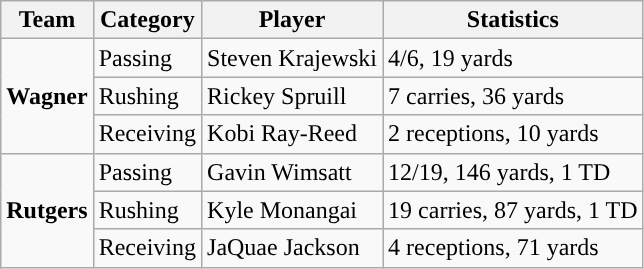<table class="wikitable" style="float: left;">
<tr>
<th>Team</th>
<th>Category</th>
<th>Player</th>
<th>Statistics</th>
</tr>
<tr>
<td rowspan=3><strong>Wagner</strong></td>
<td>Passing</td>
<td>Steven Krajewski</td>
<td>4/6, 19 yards</td>
</tr>
<tr>
<td>Rushing</td>
<td>Rickey Spruill</td>
<td>7 carries, 36 yards</td>
</tr>
<tr>
<td>Receiving</td>
<td>Kobi Ray-Reed</td>
<td>2 receptions, 10 yards</td>
</tr>
<tr>
<td rowspan=3><strong>Rutgers</strong></td>
<td>Passing</td>
<td>Gavin Wimsatt</td>
<td>12/19, 146 yards, 1 TD</td>
</tr>
<tr>
<td>Rushing</td>
<td>Kyle Monangai</td>
<td>19 carries, 87 yards, 1 TD</td>
</tr>
<tr>
<td>Receiving</td>
<td>JaQuae Jackson</td>
<td>4 receptions, 71 yards</td>
</tr>
</table>
